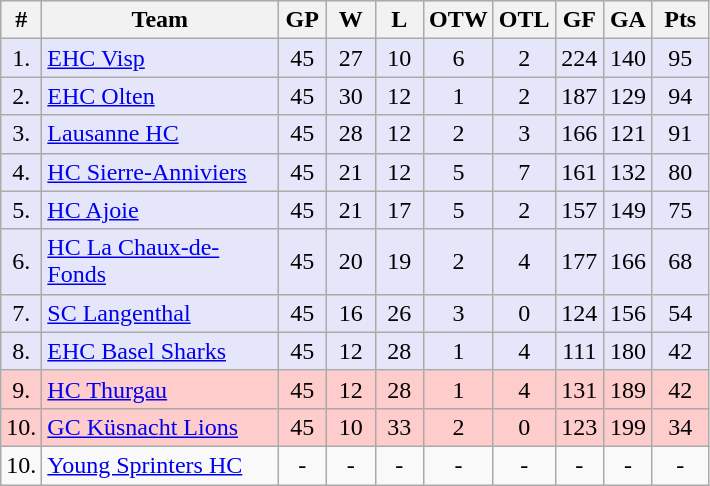<table border="0" cellpadding="1" cellspacing="1" style="text-align: center;" class="wikitable sortable">
<tr style="background:#DDDDFF;">
<th width="5px">#</th>
<th width="150px">Team</th>
<th width="25px">GP</th>
<th width="25px">W</th>
<th width="25px">L</th>
<th width="25px">OTW</th>
<th width="25px">OTL</th>
<th width="25px">GF</th>
<th width="25px">GA</th>
<th width="30px">Pts</th>
</tr>
<tr style="background:#e6e6fa;">
<td>1.</td>
<td style="text-align: left;"><a href='#'>EHC Visp</a></td>
<td>45</td>
<td>27</td>
<td>10</td>
<td>6</td>
<td>2</td>
<td>224</td>
<td>140</td>
<td>95</td>
</tr>
<tr style="background:#e6e6fa;">
<td>2.</td>
<td style="text-align: left;"><a href='#'>EHC Olten</a></td>
<td>45</td>
<td>30</td>
<td>12</td>
<td>1</td>
<td>2</td>
<td>187</td>
<td>129</td>
<td>94</td>
</tr>
<tr style="background:#e6e6fa;">
<td>3.</td>
<td style="text-align: left;"><a href='#'>Lausanne HC</a></td>
<td>45</td>
<td>28</td>
<td>12</td>
<td>2</td>
<td>3</td>
<td>166</td>
<td>121</td>
<td>91</td>
</tr>
<tr style="background:#e6e6fa;">
<td>4.</td>
<td style="text-align: left;"><a href='#'>HC Sierre-Anniviers</a></td>
<td>45</td>
<td>21</td>
<td>12</td>
<td>5</td>
<td>7</td>
<td>161</td>
<td>132</td>
<td>80</td>
</tr>
<tr style="background:#e6e6fa;">
<td>5.</td>
<td style="text-align: left;"><a href='#'>HC Ajoie</a></td>
<td>45</td>
<td>21</td>
<td>17</td>
<td>5</td>
<td>2</td>
<td>157</td>
<td>149</td>
<td>75</td>
</tr>
<tr style="background:#e6e6fa;">
<td>6.</td>
<td style="text-align: left;"><a href='#'>HC La Chaux-de-Fonds</a></td>
<td>45</td>
<td>20</td>
<td>19</td>
<td>2</td>
<td>4</td>
<td>177</td>
<td>166</td>
<td>68</td>
</tr>
<tr style="background:#e6e6fa;">
<td>7.</td>
<td style="text-align: left;"><a href='#'>SC Langenthal</a></td>
<td>45</td>
<td>16</td>
<td>26</td>
<td>3</td>
<td>0</td>
<td>124</td>
<td>156</td>
<td>54</td>
</tr>
<tr style="background:#e6e6fa;">
<td>8.</td>
<td style="text-align: left;"><a href='#'>EHC Basel Sharks</a></td>
<td>45</td>
<td>12</td>
<td>28</td>
<td>1</td>
<td>4</td>
<td>111</td>
<td>180</td>
<td>42</td>
</tr>
<tr style="background:#ffcccc;">
<td>9.</td>
<td style="text-align: left;"><a href='#'>HC Thurgau</a></td>
<td>45</td>
<td>12</td>
<td>28</td>
<td>1</td>
<td>4</td>
<td>131</td>
<td>189</td>
<td>42</td>
</tr>
<tr style="background:#ffcccc;">
<td>10.</td>
<td style="text-align: left;"><a href='#'>GC Küsnacht Lions</a></td>
<td>45</td>
<td>10</td>
<td>33</td>
<td>2</td>
<td>0</td>
<td>123</td>
<td>199</td>
<td>34</td>
</tr>
<tr>
<td>10.</td>
<td style="text-align: left;"><a href='#'>Young Sprinters HC</a></td>
<td>-</td>
<td>-</td>
<td>-</td>
<td>-</td>
<td>-</td>
<td>-</td>
<td>-</td>
<td>-</td>
</tr>
</table>
